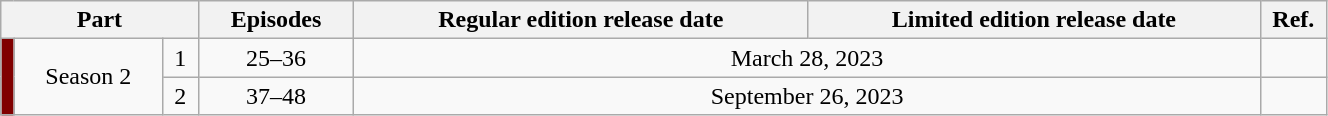<table class="wikitable" style="text-align: center; width: 70%;">
<tr>
<th colspan="3">Part</th>
<th>Episodes</th>
<th>Regular edition release date</th>
<th>Limited edition release date</th>
<th width="5%">Ref.</th>
</tr>
<tr>
<td rowspan="2" width="1%" style="background: #800000;"></td>
<td rowspan="2">Season 2</td>
<td>1</td>
<td>25–36</td>
<td colspan="2">March 28, 2023</td>
<td></td>
</tr>
<tr>
<td>2</td>
<td>37–48</td>
<td colspan="2">September 26, 2023</td>
<td></td>
</tr>
</table>
